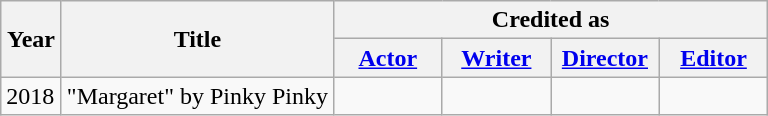<table class="wikitable sortable" style="white-space:nowrap">
<tr>
<th rowspan="2" style="width:33px;">Year</th>
<th rowspan="2" style="width:100px;">Title</th>
<th colspan="4">Credited as</th>
</tr>
<tr>
<th style="width:65px;"><a href='#'>Actor</a></th>
<th style="width:65px;"><a href='#'>Writer</a></th>
<th style="width:65px;"><a href='#'>Director</a></th>
<th style="width:65px;"><a href='#'>Editor</a></th>
</tr>
<tr>
<td>2018</td>
<td>"Margaret" by Pinky Pinky</td>
<td></td>
<td></td>
<td></td>
<td></td>
</tr>
</table>
